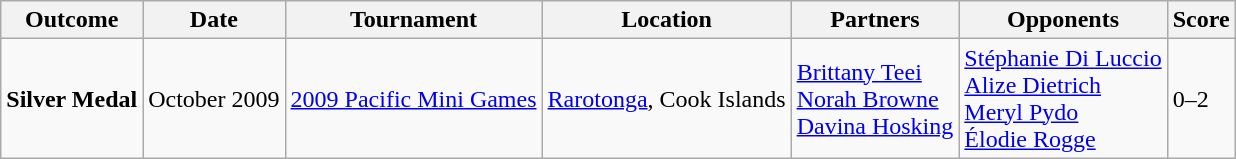<table class="wikitable">
<tr>
<th>Outcome</th>
<th>Date</th>
<th>Tournament</th>
<th>Location</th>
<th>Partners</th>
<th>Opponents</th>
<th>Score</th>
</tr>
<tr>
<td> <strong>Silver Medal</strong></td>
<td>October 2009</td>
<td><a href='#'>2009 Pacific Mini Games</a></td>
<td><a href='#'>Rarotonga</a>, Cook Islands</td>
<td> <a href='#'>Brittany Teei</a><br> <a href='#'>Norah Browne</a><br> <a href='#'>Davina Hosking</a></td>
<td> <a href='#'>Stéphanie Di Luccio</a><br> <a href='#'>Alize Dietrich</a><br> <a href='#'>Meryl Pydo</a><br>  <a href='#'>Élodie Rogge</a></td>
<td>0–2</td>
</tr>
</table>
